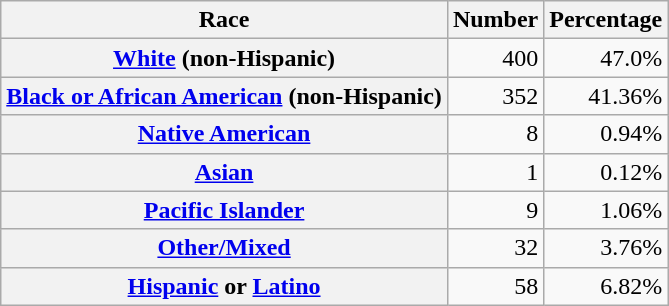<table class="wikitable" style="text-align:right">
<tr>
<th scope="col">Race</th>
<th scope="col">Number</th>
<th scope="col">Percentage</th>
</tr>
<tr>
<th scope="row"><a href='#'>White</a> (non-Hispanic)</th>
<td>400</td>
<td>47.0%</td>
</tr>
<tr>
<th scope="row"><a href='#'>Black or African American</a> (non-Hispanic)</th>
<td>352</td>
<td>41.36%</td>
</tr>
<tr>
<th scope="row"><a href='#'>Native American</a></th>
<td>8</td>
<td>0.94%</td>
</tr>
<tr>
<th scope="row"><a href='#'>Asian</a></th>
<td>1</td>
<td>0.12%</td>
</tr>
<tr>
<th scope="row"><a href='#'>Pacific Islander</a></th>
<td>9</td>
<td>1.06%</td>
</tr>
<tr>
<th scope="row"><a href='#'>Other/Mixed</a></th>
<td>32</td>
<td>3.76%</td>
</tr>
<tr>
<th scope="row"><a href='#'>Hispanic</a> or <a href='#'>Latino</a></th>
<td>58</td>
<td>6.82%</td>
</tr>
</table>
